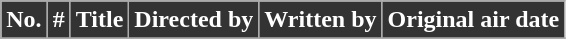<table class="wikitable plainrowheaders" style="background: #FFFFFF;" style="width:100%">
<tr>
<th style="background-color:#333333; color:white;">No.</th>
<th style="background-color:#333333; color:white;">#</th>
<th ! style="background-color:#333333; color:white;">Title</th>
<th ! style="background-color:#333333; color:white;">Directed by</th>
<th ! style="background-color:#333333; color:white;">Written by</th>
<th ! style="background-color:#333333; color:white;">Original air date</th>
</tr>
<tr>
</tr>
</table>
